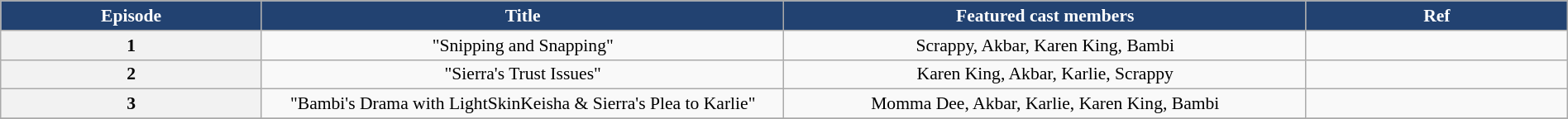<table class="wikitable sortable" style="margin:1em auto; font-size:90%; text-align: center">
<tr>
<th scope="col" style="background:#224271; color: #ffffff;" width="5%">Episode</th>
<th scope="col" style="background:#224271; color: #ffffff;" width="10%">Title</th>
<th scope="col" style="background:#224271; color: #ffffff;" width="10%">Featured cast members</th>
<th scope="col" style="background:#224271; color: #ffffff;" width="5%">Ref</th>
</tr>
<tr>
<th scope="row">1</th>
<td>"Snipping and Snapping"</td>
<td>Scrappy, Akbar, Karen King, Bambi</td>
<td align="center"></td>
</tr>
<tr>
<th scope="row">2</th>
<td>"Sierra's Trust Issues"</td>
<td>Karen King, Akbar, Karlie, Scrappy</td>
<td align="center"></td>
</tr>
<tr>
<th scope="row">3</th>
<td>"Bambi's Drama with LightSkinKeisha & Sierra's Plea to Karlie"</td>
<td>Momma Dee, Akbar, Karlie, Karen King, Bambi</td>
<td align="center"></td>
</tr>
<tr>
</tr>
</table>
